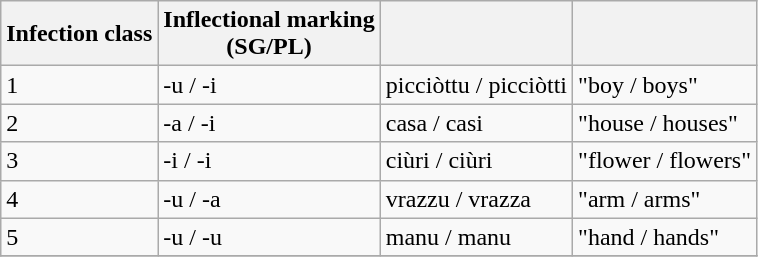<table class="wikitable">
<tr>
<th>Infection class</th>
<th>Inflectional marking <br> (SG/PL)</th>
<th></th>
<th></th>
</tr>
<tr>
<td>1</td>
<td>-u / -i</td>
<td>picciòttu / picciòtti</td>
<td>"boy / boys"</td>
</tr>
<tr>
<td>2</td>
<td>-a / -i</td>
<td>casa / casi</td>
<td>"house / houses"</td>
</tr>
<tr>
<td>3</td>
<td>-i / -i</td>
<td>ciùri / ciùri</td>
<td>"flower / flowers"</td>
</tr>
<tr>
<td>4</td>
<td>-u / -a</td>
<td>vrazzu / vrazza</td>
<td>"arm / arms"</td>
</tr>
<tr>
<td>5</td>
<td>-u / -u</td>
<td>manu / manu</td>
<td>"hand / hands"</td>
</tr>
<tr>
</tr>
</table>
